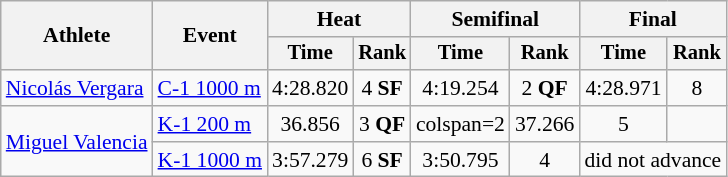<table class=wikitable style=font-size:90%;text-align:center>
<tr>
<th rowspan=2>Athlete</th>
<th rowspan=2>Event</th>
<th colspan=2>Heat</th>
<th colspan=2>Semifinal</th>
<th colspan=2>Final</th>
</tr>
<tr style=font-size:95%>
<th>Time</th>
<th>Rank</th>
<th>Time</th>
<th>Rank</th>
<th>Time</th>
<th>Rank</th>
</tr>
<tr>
<td align=left><a href='#'>Nicolás Vergara</a></td>
<td align=left><a href='#'>C-1 1000 m</a></td>
<td>4:28.820</td>
<td>4 <strong>SF</strong></td>
<td>4:19.254</td>
<td>2 <strong>QF</strong></td>
<td>4:28.971</td>
<td>8</td>
</tr>
<tr>
<td align=left rowspan=2><a href='#'>Miguel Valencia</a></td>
<td align=left><a href='#'>K-1 200 m</a></td>
<td>36.856</td>
<td>3 <strong>QF</strong></td>
<td>colspan=2 </td>
<td>37.266</td>
<td>5</td>
</tr>
<tr>
<td align=left><a href='#'>K-1 1000 m</a></td>
<td>3:57.279</td>
<td>6 <strong>SF</strong></td>
<td>3:50.795</td>
<td>4</td>
<td colspan=2>did not advance</td>
</tr>
</table>
